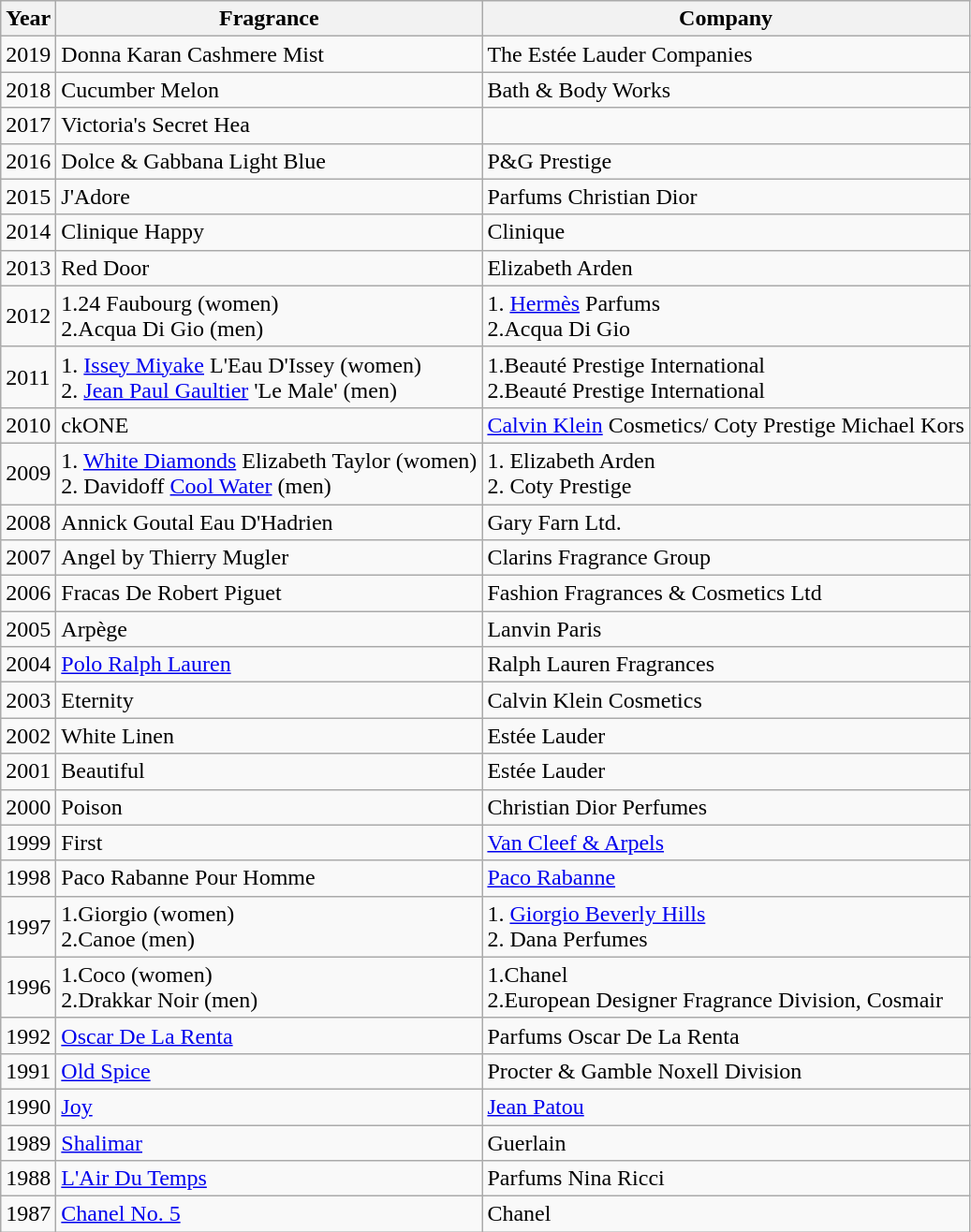<table class="wikitable sortable">
<tr>
<th>Year</th>
<th>Fragrance</th>
<th>Company</th>
</tr>
<tr>
<td>2019</td>
<td>Donna Karan Cashmere Mist</td>
<td>The Estée Lauder Companies</td>
</tr>
<tr>
<td>2018</td>
<td>Cucumber Melon</td>
<td>Bath & Body Works</td>
</tr>
<tr>
<td>2017</td>
<td>Victoria's Secret Hea</td>
</tr>
<tr>
<td>2016</td>
<td>Dolce & Gabbana Light Blue</td>
<td>P&G Prestige</td>
</tr>
<tr>
<td>2015</td>
<td>J'Adore</td>
<td>Parfums Christian Dior</td>
</tr>
<tr>
<td>2014</td>
<td>Clinique Happy</td>
<td>Clinique</td>
</tr>
<tr>
<td>2013</td>
<td>Red Door</td>
<td>Elizabeth Arden</td>
</tr>
<tr>
<td>2012</td>
<td>1.24 Faubourg (women)<br>2.Acqua Di Gio  (men)</td>
<td>1. <a href='#'>Hermès</a> Parfums<br>2.Acqua Di Gio</td>
</tr>
<tr>
<td>2011</td>
<td>1. <a href='#'>Issey Miyake</a> L'Eau D'Issey (women)<br>2. <a href='#'>Jean Paul Gaultier</a> 'Le Male' (men)</td>
<td>1.Beauté Prestige International<br>2.Beauté Prestige International</td>
</tr>
<tr>
<td>2010</td>
<td>ckONE</td>
<td><a href='#'>Calvin Klein</a> Cosmetics/ Coty Prestige Michael Kors</td>
</tr>
<tr>
<td>2009</td>
<td>1. <a href='#'>White Diamonds</a> Elizabeth Taylor (women)<br>2. Davidoff <a href='#'>Cool Water</a>  (men)</td>
<td>1. Elizabeth Arden<br>2. Coty Prestige</td>
</tr>
<tr>
<td>2008</td>
<td>Annick Goutal Eau D'Hadrien</td>
<td>Gary Farn Ltd.</td>
</tr>
<tr>
<td>2007</td>
<td>Angel by Thierry Mugler</td>
<td>Clarins Fragrance Group</td>
</tr>
<tr>
<td>2006</td>
<td>Fracas De Robert Piguet</td>
<td>Fashion Fragrances & Cosmetics Ltd</td>
</tr>
<tr>
<td>2005</td>
<td>Arpège</td>
<td>Lanvin Paris</td>
</tr>
<tr>
<td>2004</td>
<td><a href='#'>Polo Ralph Lauren</a></td>
<td>Ralph Lauren Fragrances</td>
</tr>
<tr>
<td>2003</td>
<td>Eternity</td>
<td>Calvin Klein Cosmetics</td>
</tr>
<tr>
<td>2002</td>
<td>White Linen</td>
<td>Estée Lauder</td>
</tr>
<tr>
<td>2001</td>
<td>Beautiful</td>
<td>Estée Lauder</td>
</tr>
<tr>
<td>2000</td>
<td>Poison</td>
<td>Christian Dior Perfumes</td>
</tr>
<tr>
<td>1999</td>
<td>First</td>
<td><a href='#'>Van Cleef & Arpels</a></td>
</tr>
<tr>
<td>1998</td>
<td>Paco Rabanne Pour Homme</td>
<td><a href='#'>Paco Rabanne</a></td>
</tr>
<tr>
<td>1997</td>
<td>1.Giorgio (women)<br>2.Canoe (men)</td>
<td>1. <a href='#'>Giorgio Beverly Hills</a><br>2. Dana Perfumes</td>
</tr>
<tr>
<td>1996</td>
<td>1.Coco (women)<br>2.Drakkar Noir (men)</td>
<td>1.Chanel<br>2.European Designer Fragrance Division, Cosmair</td>
</tr>
<tr>
<td>1992</td>
<td><a href='#'>Oscar De La Renta</a></td>
<td>Parfums Oscar De La Renta</td>
</tr>
<tr>
<td>1991</td>
<td><a href='#'>Old Spice</a></td>
<td>Procter & Gamble Noxell Division</td>
</tr>
<tr>
<td>1990</td>
<td><a href='#'>Joy</a></td>
<td><a href='#'>Jean Patou</a></td>
</tr>
<tr>
<td>1989</td>
<td><a href='#'>Shalimar</a></td>
<td>Guerlain</td>
</tr>
<tr>
<td>1988</td>
<td><a href='#'>L'Air Du Temps</a></td>
<td>Parfums Nina Ricci</td>
</tr>
<tr>
<td>1987</td>
<td><a href='#'>Chanel No. 5</a></td>
<td>Chanel</td>
</tr>
</table>
